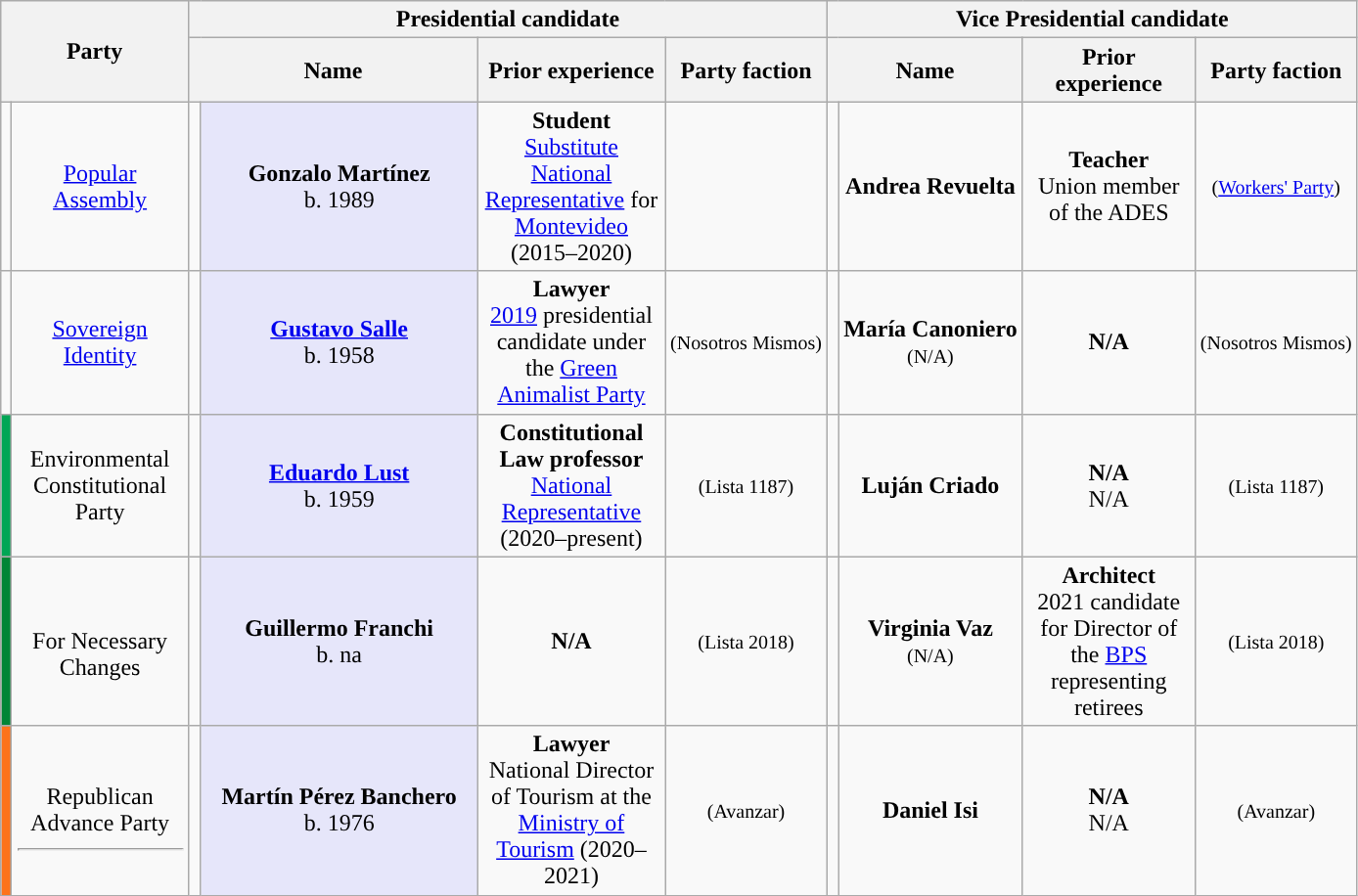<table class="wikitable" style="text-align:center; width:795;">
<tr>
<th colspan="2" rowspan="2" style="width:120px;">Party</th>
<th colspan="4" rowspan="1" style="width:310px;">Presidential candidate</th>
<th colspan="4" rowspan="1" style="width:200px;">Vice Presidential candidate</th>
</tr>
<tr>
<th colspan="2" style="width:190px;">Name<br></th>
<th style="width:120px;">Prior experience</th>
<th>Party faction</th>
<th colspan="2" style="width:90px;">Name<br></th>
<th style="width:110px;">Prior experience</th>
<th>Party faction</th>
</tr>
<tr>
<td style="background:"></td>
<td style="width:113px;"> <a href='#'>Popular Assembly</a></td>
<td></td>
<td style="background:lavender;" data-sort-value="Gonzalo Martínez"><strong>Gonzalo Martínez</strong><br>b. 1989 </td>
<td><strong>Student</strong><br><a href='#'>Substitute National Representative</a> for <a href='#'>Montevideo</a> (2015–2020)</td>
<td> </td>
<td></td>
<td><strong>Andrea Revuelta</strong><br></td>
<td><strong>Teacher</strong><br>Union member of the ADES</td>
<td> <small>(<a href='#'>Workers' Party</a>)</small></td>
</tr>
<tr>
<td style="background:"></td>
<td><a href='#'>Sovereign Identity</a></td>
<td></td>
<td style="background:lavender;" data-sort-value="Gustavo Salle"><strong><a href='#'>Gustavo Salle</a></strong><br>b. 1958 </td>
<td><strong>Lawyer</strong><br><a href='#'>2019</a> presidential candidate under the <a href='#'>Green Animalist Party</a></td>
<td><small>(Nosotros Mismos)</small></td>
<td></td>
<td><strong>María Canoniero</strong><br><small>(N/A)</small></td>
<td><strong>N/A</strong></td>
<td><small>(Nosotros Mismos)</small></td>
</tr>
<tr>
<td style="background:#00a655"></td>
<td>Environmental Constitutional Party</td>
<td></td>
<td style="background:lavender;" data-sort-value="Eduardo Lust"><strong><a href='#'>Eduardo Lust</a></strong><br>b. 1959 </td>
<td><strong>Constitutional Law professor</strong><br><a href='#'>National Representative</a> (2020–present)</td>
<td><small>(Lista 1187)</small></td>
<td></td>
<td><strong>Luján Criado</strong></td>
<td><strong>N/A</strong><br>N/A</td>
<td><small>(Lista 1187)</small></td>
</tr>
<tr>
<td style="background:#008536"></td>
<td><br>For Necessary Changes</td>
<td></td>
<td style="background:lavender;" data-sort-value="Guillermo Franchi"><strong>Guillermo Franchi</strong><br>b. na</td>
<td><strong>N/A</strong></td>
<td><small>(Lista 2018)</small></td>
<td></td>
<td><strong>Virginia Vaz</strong><br><small>(N/A)</small></td>
<td><strong>Architect</strong><br>2021 candidate for Director of the <a href='#'>BPS</a> representing retirees</td>
<td><small>(Lista 2018)</small></td>
</tr>
<tr>
<td style="background:#fd731b"></td>
<td><br>Republican Advance Party<hr></td>
<td></td>
<td style="background:lavender;" data-sort-value="Martín Pérez"><strong>Martín Pérez Banchero</strong><br>b. 1976 </td>
<td><strong>Lawyer</strong><br>National Director of Tourism at the <a href='#'>Ministry of Tourism</a> (2020–2021)</td>
<td><small>(Avanzar)</small></td>
<td></td>
<td><strong>Daniel Isi</strong></td>
<td><strong>N/A</strong><br>N/A</td>
<td><small>(Avanzar)</small></td>
</tr>
</table>
